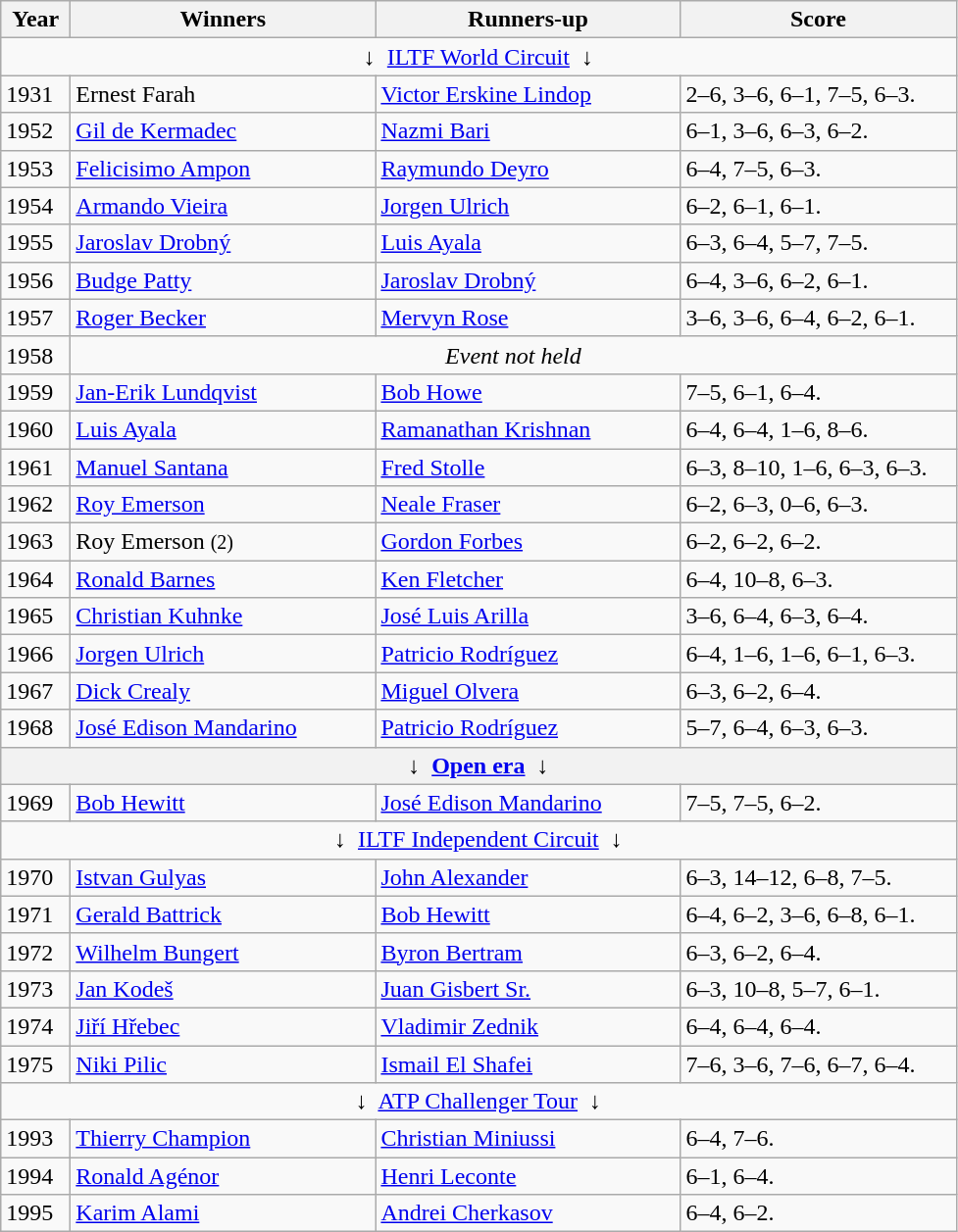<table class="wikitable">
<tr>
<th style="width:40px">Year</th>
<th style="width:200px">Winners</th>
<th style="width:200px">Runners-up</th>
<th style="width:180px" class="unsortable">Score</th>
</tr>
<tr>
<td colspan=4 align=center>↓  <a href='#'>ILTF World Circuit</a>  ↓</td>
</tr>
<tr>
<td>1931</td>
<td> Ernest Farah</td>
<td> <a href='#'>Victor Erskine Lindop</a></td>
<td>2–6, 3–6, 6–1, 7–5, 6–3.</td>
</tr>
<tr>
<td>1952</td>
<td> <a href='#'>Gil de Kermadec</a></td>
<td> <a href='#'>Nazmi Bari</a></td>
<td>6–1, 3–6, 6–3, 6–2.</td>
</tr>
<tr>
<td>1953</td>
<td> <a href='#'>Felicisimo Ampon</a></td>
<td>  <a href='#'>Raymundo Deyro</a></td>
<td>6–4, 7–5, 6–3.</td>
</tr>
<tr>
<td>1954</td>
<td> <a href='#'>Armando Vieira</a></td>
<td> <a href='#'>Jorgen Ulrich</a></td>
<td>6–2, 6–1, 6–1.</td>
</tr>
<tr>
<td>1955</td>
<td> <a href='#'>Jaroslav Drobný</a></td>
<td>  <a href='#'>Luis Ayala</a></td>
<td>6–3, 6–4, 5–7, 7–5.</td>
</tr>
<tr>
<td>1956</td>
<td> <a href='#'>Budge Patty</a></td>
<td> <a href='#'>Jaroslav Drobný</a></td>
<td>6–4, 3–6, 6–2, 6–1.</td>
</tr>
<tr>
<td>1957</td>
<td> <a href='#'>Roger Becker</a></td>
<td> <a href='#'>Mervyn Rose</a></td>
<td>3–6, 3–6, 6–4, 6–2, 6–1.</td>
</tr>
<tr>
<td>1958</td>
<td colspan=4 align=center><em>Event not held</em></td>
</tr>
<tr>
<td>1959</td>
<td> <a href='#'>Jan-Erik Lundqvist</a></td>
<td> <a href='#'>Bob Howe</a></td>
<td>7–5, 6–1, 6–4.</td>
</tr>
<tr>
<td>1960</td>
<td>  <a href='#'>Luis Ayala</a></td>
<td> <a href='#'>Ramanathan Krishnan</a></td>
<td>6–4, 6–4, 1–6, 8–6.</td>
</tr>
<tr>
<td>1961</td>
<td>  <a href='#'>Manuel Santana</a></td>
<td> <a href='#'>Fred Stolle</a></td>
<td>6–3, 8–10, 1–6, 6–3, 6–3.</td>
</tr>
<tr>
<td>1962</td>
<td> <a href='#'>Roy Emerson</a></td>
<td> <a href='#'>Neale Fraser</a></td>
<td>6–2, 6–3, 0–6, 6–3.</td>
</tr>
<tr>
<td>1963</td>
<td> Roy Emerson <small>(2)</small></td>
<td> <a href='#'>Gordon Forbes</a></td>
<td>6–2, 6–2, 6–2.</td>
</tr>
<tr>
<td>1964</td>
<td> <a href='#'>Ronald  Barnes</a></td>
<td> <a href='#'>Ken Fletcher</a></td>
<td>6–4, 10–8, 6–3.</td>
</tr>
<tr>
<td>1965</td>
<td> <a href='#'>Christian Kuhnke</a></td>
<td> <a href='#'>José Luis Arilla</a></td>
<td>3–6, 6–4, 6–3, 6–4.</td>
</tr>
<tr>
<td>1966</td>
<td> <a href='#'>Jorgen Ulrich</a></td>
<td>  <a href='#'>Patricio Rodríguez</a></td>
<td>6–4, 1–6, 1–6, 6–1, 6–3.</td>
</tr>
<tr>
<td>1967</td>
<td> <a href='#'>Dick Crealy</a></td>
<td> <a href='#'>Miguel Olvera</a></td>
<td>6–3, 6–2, 6–4.</td>
</tr>
<tr>
<td>1968</td>
<td> <a href='#'>José Edison Mandarino</a></td>
<td> <a href='#'>Patricio Rodríguez</a></td>
<td>5–7, 6–4, 6–3, 6–3.</td>
</tr>
<tr>
<th colspan=4 align=center>↓  <a href='#'>Open era</a>  ↓</th>
</tr>
<tr>
<td>1969</td>
<td> <a href='#'>Bob Hewitt</a></td>
<td> <a href='#'>José Edison Mandarino</a></td>
<td>7–5, 7–5, 6–2.</td>
</tr>
<tr>
<td colspan=4 align=center>↓  <a href='#'>ILTF Independent Circuit</a>  ↓</td>
</tr>
<tr>
<td>1970</td>
<td> <a href='#'>Istvan Gulyas</a></td>
<td> <a href='#'>John Alexander</a></td>
<td>6–3, 14–12, 6–8, 7–5.</td>
</tr>
<tr>
<td>1971</td>
<td> <a href='#'>Gerald Battrick</a></td>
<td> <a href='#'>Bob Hewitt</a></td>
<td>6–4, 6–2, 3–6, 6–8, 6–1.</td>
</tr>
<tr>
<td>1972</td>
<td> <a href='#'>Wilhelm Bungert</a></td>
<td> <a href='#'>Byron Bertram</a></td>
<td>6–3, 6–2, 6–4.</td>
</tr>
<tr>
<td>1973</td>
<td> <a href='#'>Jan Kodeš</a></td>
<td> <a href='#'>Juan Gisbert Sr.</a></td>
<td>6–3, 10–8, 5–7, 6–1.</td>
</tr>
<tr>
<td>1974</td>
<td> <a href='#'>Jiří Hřebec</a></td>
<td> <a href='#'>Vladimir Zednik</a></td>
<td>6–4, 6–4, 6–4.</td>
</tr>
<tr>
<td>1975</td>
<td> <a href='#'>Niki Pilic</a></td>
<td> <a href='#'>Ismail El Shafei</a></td>
<td>7–6, 3–6, 7–6, 6–7, 6–4.</td>
</tr>
<tr>
<td colspan=4 align=center>↓  <a href='#'>ATP Challenger Tour</a>  ↓</td>
</tr>
<tr>
<td>1993</td>
<td> <a href='#'>Thierry Champion</a></td>
<td> <a href='#'>Christian Miniussi</a></td>
<td>6–4, 7–6.</td>
</tr>
<tr>
<td>1994</td>
<td> <a href='#'>Ronald Agénor</a></td>
<td>  <a href='#'>Henri Leconte</a></td>
<td>6–1, 6–4.</td>
</tr>
<tr>
<td>1995</td>
<td> <a href='#'>Karim Alami</a></td>
<td> <a href='#'>Andrei Cherkasov</a></td>
<td>6–4, 6–2.</td>
</tr>
</table>
